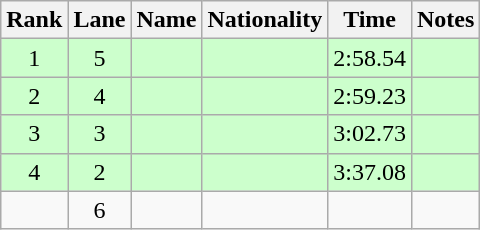<table class="wikitable sortable" style="text-align:center">
<tr>
<th>Rank</th>
<th>Lane</th>
<th>Name</th>
<th>Nationality</th>
<th>Time</th>
<th>Notes</th>
</tr>
<tr bgcolor=ccffcc>
<td>1</td>
<td>5</td>
<td align=left></td>
<td align=left></td>
<td>2:58.54</td>
<td><strong></strong></td>
</tr>
<tr bgcolor=ccffcc>
<td>2</td>
<td>4</td>
<td align=left></td>
<td align=left></td>
<td>2:59.23</td>
<td><strong></strong></td>
</tr>
<tr bgcolor=ccffcc>
<td>3</td>
<td>3</td>
<td align=left></td>
<td align=left></td>
<td>3:02.73</td>
<td><strong></strong></td>
</tr>
<tr bgcolor=ccffcc>
<td>4</td>
<td>2</td>
<td align=left></td>
<td align=left></td>
<td>3:37.08</td>
<td><strong></strong></td>
</tr>
<tr>
<td></td>
<td>6</td>
<td align=left></td>
<td align=left></td>
<td></td>
<td><strong></strong></td>
</tr>
</table>
